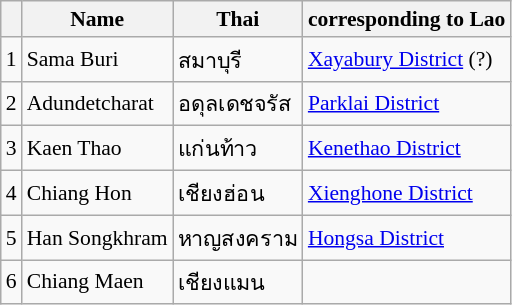<table class="wikitable"  style="font-size:90%;">
<tr>
<th></th>
<th>Name</th>
<th>Thai</th>
<th>corresponding to Lao</th>
</tr>
<tr>
<td>1</td>
<td>Sama Buri</td>
<td>สมาบุรี</td>
<td><a href='#'>Xayabury District</a> (?)</td>
</tr>
<tr>
<td>2</td>
<td>Adundetcharat</td>
<td>อดุลเดชจรัส</td>
<td><a href='#'>Parklai District</a></td>
</tr>
<tr>
<td>3</td>
<td>Kaen Thao</td>
<td>แก่นท้าว</td>
<td><a href='#'>Kenethao District</a></td>
</tr>
<tr>
<td>4</td>
<td>Chiang Hon</td>
<td>เชียงฮ่อน</td>
<td><a href='#'>Xienghone District</a></td>
</tr>
<tr>
<td>5</td>
<td>Han Songkhram</td>
<td>หาญสงคราม</td>
<td><a href='#'>Hongsa District</a></td>
</tr>
<tr>
<td>6</td>
<td>Chiang Maen</td>
<td>เชียงแมน</td>
<td></td>
</tr>
</table>
